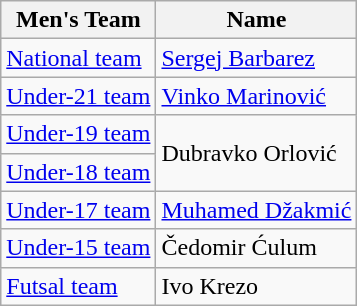<table class="wikitable">
<tr>
<th>Men's Team</th>
<th>Name</th>
</tr>
<tr>
<td><a href='#'>National team</a></td>
<td> <a href='#'>Sergej Barbarez</a></td>
</tr>
<tr>
<td><a href='#'>Under-21 team</a></td>
<td> <a href='#'>Vinko Marinović</a></td>
</tr>
<tr>
<td><a href='#'>Under-19 team</a></td>
<td rowspan="2"> Dubravko Orlović</td>
</tr>
<tr>
<td><a href='#'>Under-18 team</a></td>
</tr>
<tr>
<td><a href='#'>Under-17 team</a></td>
<td> <a href='#'>Muhamed Džakmić</a></td>
</tr>
<tr>
<td><a href='#'>Under-15 team</a></td>
<td> Čedomir Ćulum</td>
</tr>
<tr>
<td><a href='#'>Futsal team</a></td>
<td> Ivo Krezo</td>
</tr>
</table>
